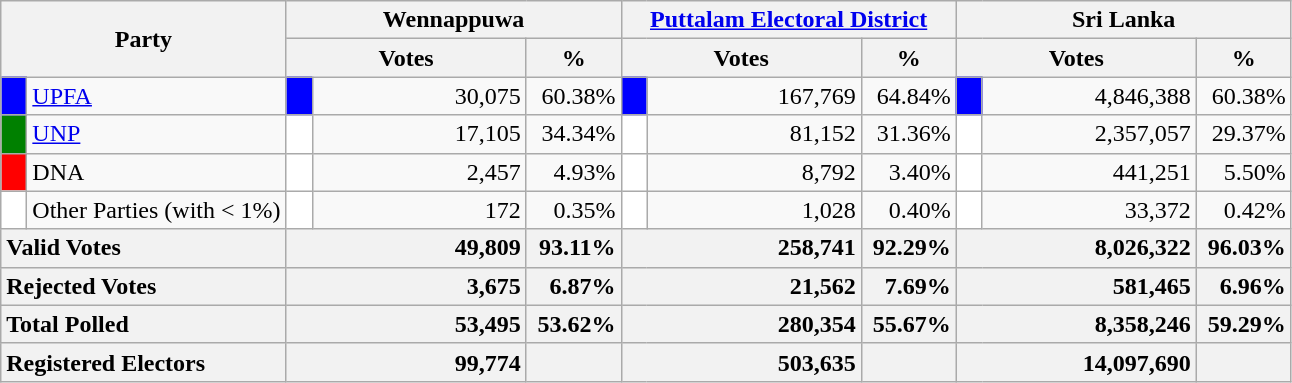<table class="wikitable">
<tr>
<th colspan="2" width="144px"rowspan="2">Party</th>
<th colspan="3" width="216px">Wennappuwa</th>
<th colspan="3" width="216px"><a href='#'>Puttalam Electoral District</a></th>
<th colspan="3" width="216px">Sri Lanka</th>
</tr>
<tr>
<th colspan="2" width="144px">Votes</th>
<th>%</th>
<th colspan="2" width="144px">Votes</th>
<th>%</th>
<th colspan="2" width="144px">Votes</th>
<th>%</th>
</tr>
<tr>
<td style="background-color:blue;" width="10px"></td>
<td style="text-align:left;"><a href='#'>UPFA</a></td>
<td style="background-color:blue;" width="10px"></td>
<td style="text-align:right;">30,075</td>
<td style="text-align:right;">60.38%</td>
<td style="background-color:blue;" width="10px"></td>
<td style="text-align:right;">167,769</td>
<td style="text-align:right;">64.84%</td>
<td style="background-color:blue;" width="10px"></td>
<td style="text-align:right;">4,846,388</td>
<td style="text-align:right;">60.38%</td>
</tr>
<tr>
<td style="background-color:green;" width="10px"></td>
<td style="text-align:left;"><a href='#'>UNP</a></td>
<td style="background-color:white;" width="10px"></td>
<td style="text-align:right;">17,105</td>
<td style="text-align:right;">34.34%</td>
<td style="background-color:white;" width="10px"></td>
<td style="text-align:right;">81,152</td>
<td style="text-align:right;">31.36%</td>
<td style="background-color:white;" width="10px"></td>
<td style="text-align:right;">2,357,057</td>
<td style="text-align:right;">29.37%</td>
</tr>
<tr>
<td style="background-color:red;" width="10px"></td>
<td style="text-align:left;">DNA</td>
<td style="background-color:white;" width="10px"></td>
<td style="text-align:right;">2,457</td>
<td style="text-align:right;">4.93%</td>
<td style="background-color:white;" width="10px"></td>
<td style="text-align:right;">8,792</td>
<td style="text-align:right;">3.40%</td>
<td style="background-color:white;" width="10px"></td>
<td style="text-align:right;">441,251</td>
<td style="text-align:right;">5.50%</td>
</tr>
<tr>
<td style="background-color:white;" width="10px"></td>
<td style="text-align:left;">Other Parties (with < 1%)</td>
<td style="background-color:white;" width="10px"></td>
<td style="text-align:right;">172</td>
<td style="text-align:right;">0.35%</td>
<td style="background-color:white;" width="10px"></td>
<td style="text-align:right;">1,028</td>
<td style="text-align:right;">0.40%</td>
<td style="background-color:white;" width="10px"></td>
<td style="text-align:right;">33,372</td>
<td style="text-align:right;">0.42%</td>
</tr>
<tr>
<th colspan="2" width="144px"style="text-align:left;">Valid Votes</th>
<th style="text-align:right;"colspan="2" width="144px">49,809</th>
<th style="text-align:right;">93.11%</th>
<th style="text-align:right;"colspan="2" width="144px">258,741</th>
<th style="text-align:right;">92.29%</th>
<th style="text-align:right;"colspan="2" width="144px">8,026,322</th>
<th style="text-align:right;">96.03%</th>
</tr>
<tr>
<th colspan="2" width="144px"style="text-align:left;">Rejected Votes</th>
<th style="text-align:right;"colspan="2" width="144px">3,675</th>
<th style="text-align:right;">6.87%</th>
<th style="text-align:right;"colspan="2" width="144px">21,562</th>
<th style="text-align:right;">7.69%</th>
<th style="text-align:right;"colspan="2" width="144px">581,465</th>
<th style="text-align:right;">6.96%</th>
</tr>
<tr>
<th colspan="2" width="144px"style="text-align:left;">Total Polled</th>
<th style="text-align:right;"colspan="2" width="144px">53,495</th>
<th style="text-align:right;">53.62%</th>
<th style="text-align:right;"colspan="2" width="144px">280,354</th>
<th style="text-align:right;">55.67%</th>
<th style="text-align:right;"colspan="2" width="144px">8,358,246</th>
<th style="text-align:right;">59.29%</th>
</tr>
<tr>
<th colspan="2" width="144px"style="text-align:left;">Registered Electors</th>
<th style="text-align:right;"colspan="2" width="144px">99,774</th>
<th></th>
<th style="text-align:right;"colspan="2" width="144px">503,635</th>
<th></th>
<th style="text-align:right;"colspan="2" width="144px">14,097,690</th>
<th></th>
</tr>
</table>
